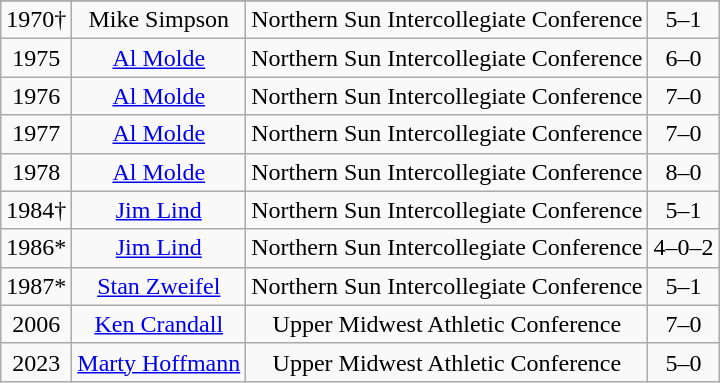<table class="wikitable" style="text-align:center;">
<tr>
</tr>
<tr>
<td>1970†</td>
<td>Mike Simpson</td>
<td>Northern Sun Intercollegiate Conference</td>
<td>5–1</td>
</tr>
<tr>
<td>1975</td>
<td><a href='#'>Al Molde</a></td>
<td>Northern Sun Intercollegiate Conference</td>
<td>6–0</td>
</tr>
<tr>
<td>1976</td>
<td><a href='#'>Al Molde</a></td>
<td>Northern Sun Intercollegiate Conference</td>
<td>7–0</td>
</tr>
<tr>
<td>1977</td>
<td><a href='#'>Al Molde</a></td>
<td>Northern Sun Intercollegiate Conference</td>
<td>7–0</td>
</tr>
<tr>
<td>1978</td>
<td><a href='#'>Al Molde</a></td>
<td>Northern Sun Intercollegiate Conference</td>
<td>8–0</td>
</tr>
<tr>
<td>1984†</td>
<td><a href='#'>Jim Lind</a></td>
<td>Northern Sun Intercollegiate Conference</td>
<td>5–1</td>
</tr>
<tr>
<td>1986*</td>
<td><a href='#'>Jim Lind</a></td>
<td>Northern Sun Intercollegiate Conference</td>
<td>4–0–2</td>
</tr>
<tr>
<td>1987*</td>
<td><a href='#'>Stan Zweifel</a></td>
<td>Northern Sun Intercollegiate Conference</td>
<td>5–1</td>
</tr>
<tr>
<td>2006</td>
<td><a href='#'>Ken Crandall</a></td>
<td>Upper Midwest Athletic Conference</td>
<td>7–0</td>
</tr>
<tr>
<td>2023</td>
<td><a href='#'>Marty Hoffmann</a></td>
<td>Upper Midwest Athletic Conference</td>
<td>5–0</td>
</tr>
</table>
